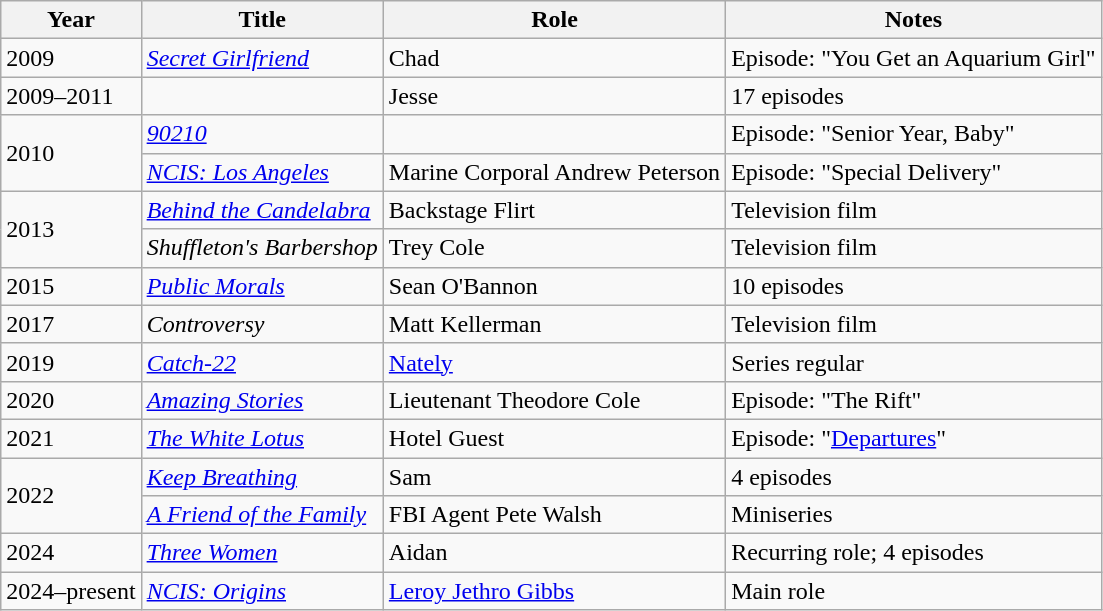<table class="wikitable sortable">
<tr>
<th>Year</th>
<th>Title</th>
<th>Role</th>
<th class="unsortable">Notes</th>
</tr>
<tr>
<td>2009</td>
<td><em><a href='#'>Secret Girlfriend</a></em></td>
<td>Chad</td>
<td>Episode: "You Get an Aquarium Girl"</td>
</tr>
<tr>
<td>2009–2011</td>
<td><em></em></td>
<td>Jesse</td>
<td>17 episodes</td>
</tr>
<tr>
<td rowspan="2">2010</td>
<td><em><a href='#'>90210</a></em></td>
<td></td>
<td>Episode: "Senior Year, Baby"</td>
</tr>
<tr>
<td><em><a href='#'>NCIS: Los Angeles</a></em></td>
<td>Marine Corporal Andrew Peterson</td>
<td>Episode: "Special Delivery"</td>
</tr>
<tr>
<td rowspan="2">2013</td>
<td><em><a href='#'>Behind the Candelabra</a></em></td>
<td>Backstage Flirt</td>
<td>Television film</td>
</tr>
<tr>
<td><em>Shuffleton's Barbershop</em></td>
<td>Trey Cole</td>
<td>Television film</td>
</tr>
<tr>
<td>2015</td>
<td><em><a href='#'>Public Morals</a></em></td>
<td>Sean O'Bannon</td>
<td>10 episodes</td>
</tr>
<tr>
<td>2017</td>
<td><em>Controversy</em></td>
<td>Matt Kellerman</td>
<td>Television film</td>
</tr>
<tr>
<td>2019</td>
<td><em><a href='#'>Catch-22</a></em></td>
<td><a href='#'>Nately</a></td>
<td>Series regular</td>
</tr>
<tr>
<td>2020</td>
<td><em><a href='#'>Amazing Stories</a></em></td>
<td>Lieutenant Theodore Cole</td>
<td>Episode: "The Rift"</td>
</tr>
<tr>
<td>2021</td>
<td><em><a href='#'>The White Lotus</a></em></td>
<td>Hotel Guest</td>
<td>Episode: "<a href='#'>Departures</a>"</td>
</tr>
<tr>
<td rowspan="2">2022</td>
<td><em><a href='#'>Keep Breathing</a></em></td>
<td>Sam</td>
<td>4 episodes</td>
</tr>
<tr>
<td><em><a href='#'>A Friend of the Family</a></em></td>
<td>FBI Agent Pete Walsh</td>
<td>Miniseries</td>
</tr>
<tr>
<td>2024</td>
<td><em><a href='#'>Three Women</a></em></td>
<td>Aidan</td>
<td>Recurring role; 4 episodes</td>
</tr>
<tr>
<td>2024–present</td>
<td><em><a href='#'>NCIS: Origins</a></em></td>
<td><a href='#'>Leroy Jethro Gibbs</a></td>
<td>Main role</td>
</tr>
</table>
